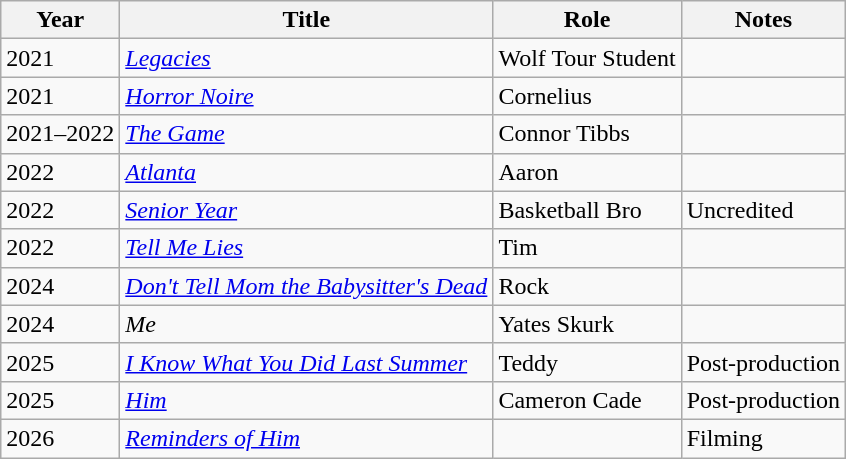<table class="wikitable sortable">
<tr>
<th>Year</th>
<th>Title</th>
<th>Role</th>
<th class="unsortable">Notes</th>
</tr>
<tr>
<td>2021</td>
<td><em><a href='#'>Legacies</a></em></td>
<td>Wolf Tour Student</td>
<td></td>
</tr>
<tr>
<td>2021</td>
<td><em><a href='#'>Horror Noire</a></em></td>
<td>Cornelius</td>
<td></td>
</tr>
<tr>
<td>2021–2022</td>
<td><em><a href='#'>The Game</a></em></td>
<td>Connor Tibbs</td>
<td></td>
</tr>
<tr>
<td>2022</td>
<td><em><a href='#'>Atlanta</a></em></td>
<td>Aaron</td>
<td></td>
</tr>
<tr>
<td>2022</td>
<td><em><a href='#'>Senior Year</a></em></td>
<td>Basketball Bro</td>
<td>Uncredited</td>
</tr>
<tr>
<td>2022</td>
<td><em><a href='#'>Tell Me Lies</a></em></td>
<td>Tim</td>
<td></td>
</tr>
<tr>
<td>2024</td>
<td><em><a href='#'>Don't Tell Mom the Babysitter's Dead</a></em></td>
<td>Rock</td>
<td></td>
</tr>
<tr>
<td>2024</td>
<td><em>Me</em></td>
<td>Yates Skurk</td>
<td></td>
</tr>
<tr>
<td>2025</td>
<td><em><a href='#'>I Know What You Did Last Summer</a></em></td>
<td>Teddy</td>
<td>Post-production</td>
</tr>
<tr>
<td>2025</td>
<td><em><a href='#'>Him</a></em></td>
<td>Cameron Cade</td>
<td>Post-production</td>
</tr>
<tr>
<td>2026</td>
<td><em><a href='#'>Reminders of Him</a></em></td>
<td></td>
<td>Filming</td>
</tr>
</table>
